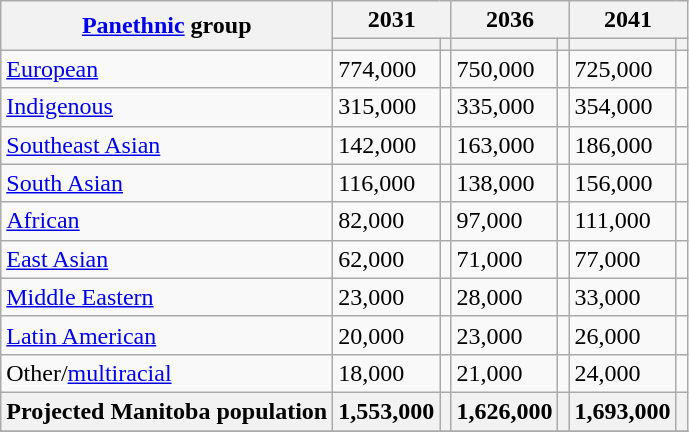<table class="wikitable">
<tr>
<th rowspan="2"><a href='#'>Panethnic</a> group</th>
<th colspan="2">2031</th>
<th colspan="2">2036</th>
<th colspan="2">2041</th>
</tr>
<tr>
<th><a href='#'></a></th>
<th></th>
<th></th>
<th></th>
<th></th>
<th></th>
</tr>
<tr>
<td><a href='#'>European</a></td>
<td>774,000</td>
<td></td>
<td>750,000</td>
<td></td>
<td>725,000</td>
<td></td>
</tr>
<tr>
<td><a href='#'>Indigenous</a></td>
<td>315,000</td>
<td></td>
<td>335,000</td>
<td></td>
<td>354,000</td>
<td></td>
</tr>
<tr>
<td><a href='#'>Southeast Asian</a></td>
<td>142,000</td>
<td></td>
<td>163,000</td>
<td></td>
<td>186,000</td>
<td></td>
</tr>
<tr>
<td><a href='#'>South Asian</a></td>
<td>116,000</td>
<td></td>
<td>138,000</td>
<td></td>
<td>156,000</td>
<td></td>
</tr>
<tr>
<td><a href='#'>African</a></td>
<td>82,000</td>
<td></td>
<td>97,000</td>
<td></td>
<td>111,000</td>
<td></td>
</tr>
<tr>
<td><a href='#'>East Asian</a></td>
<td>62,000</td>
<td></td>
<td>71,000</td>
<td></td>
<td>77,000</td>
<td></td>
</tr>
<tr>
<td><a href='#'>Middle Eastern</a></td>
<td>23,000</td>
<td></td>
<td>28,000</td>
<td></td>
<td>33,000</td>
<td></td>
</tr>
<tr>
<td><a href='#'>Latin American</a></td>
<td>20,000</td>
<td></td>
<td>23,000</td>
<td></td>
<td>26,000</td>
<td></td>
</tr>
<tr>
<td>Other/<a href='#'>multiracial</a></td>
<td>18,000</td>
<td></td>
<td>21,000</td>
<td></td>
<td>24,000</td>
<td></td>
</tr>
<tr>
<th>Projected Manitoba population</th>
<th>1,553,000</th>
<th></th>
<th>1,626,000</th>
<th></th>
<th>1,693,000</th>
<th></th>
</tr>
<tr class="sortbottom">
</tr>
</table>
